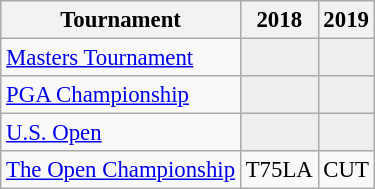<table class="wikitable" style="font-size:95%;text-align:center;">
<tr>
<th>Tournament</th>
<th>2018</th>
<th>2019</th>
</tr>
<tr>
<td align=left><a href='#'>Masters Tournament</a></td>
<td style="background:#eeeeee;"></td>
<td style="background:#eeeeee;"></td>
</tr>
<tr>
<td align=left><a href='#'>PGA Championship</a></td>
<td style="background:#eeeeee;"></td>
<td style="background:#eeeeee;"></td>
</tr>
<tr>
<td align=left><a href='#'>U.S. Open</a></td>
<td style="background:#eeeeee;"></td>
<td style="background:#eeeeee;"></td>
</tr>
<tr>
<td align=left><a href='#'>The Open Championship</a></td>
<td>T75<span>LA</span></td>
<td>CUT</td>
</tr>
</table>
